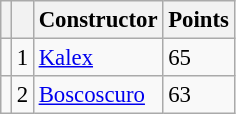<table class="wikitable" style="font-size: 95%;">
<tr>
<th></th>
<th></th>
<th>Constructor</th>
<th>Points</th>
</tr>
<tr>
<td></td>
<td align=center>1</td>
<td> <a href='#'>Kalex</a></td>
<td align=left>65</td>
</tr>
<tr>
<td></td>
<td align=center>2</td>
<td> <a href='#'>Boscoscuro</a></td>
<td align=left>63</td>
</tr>
</table>
